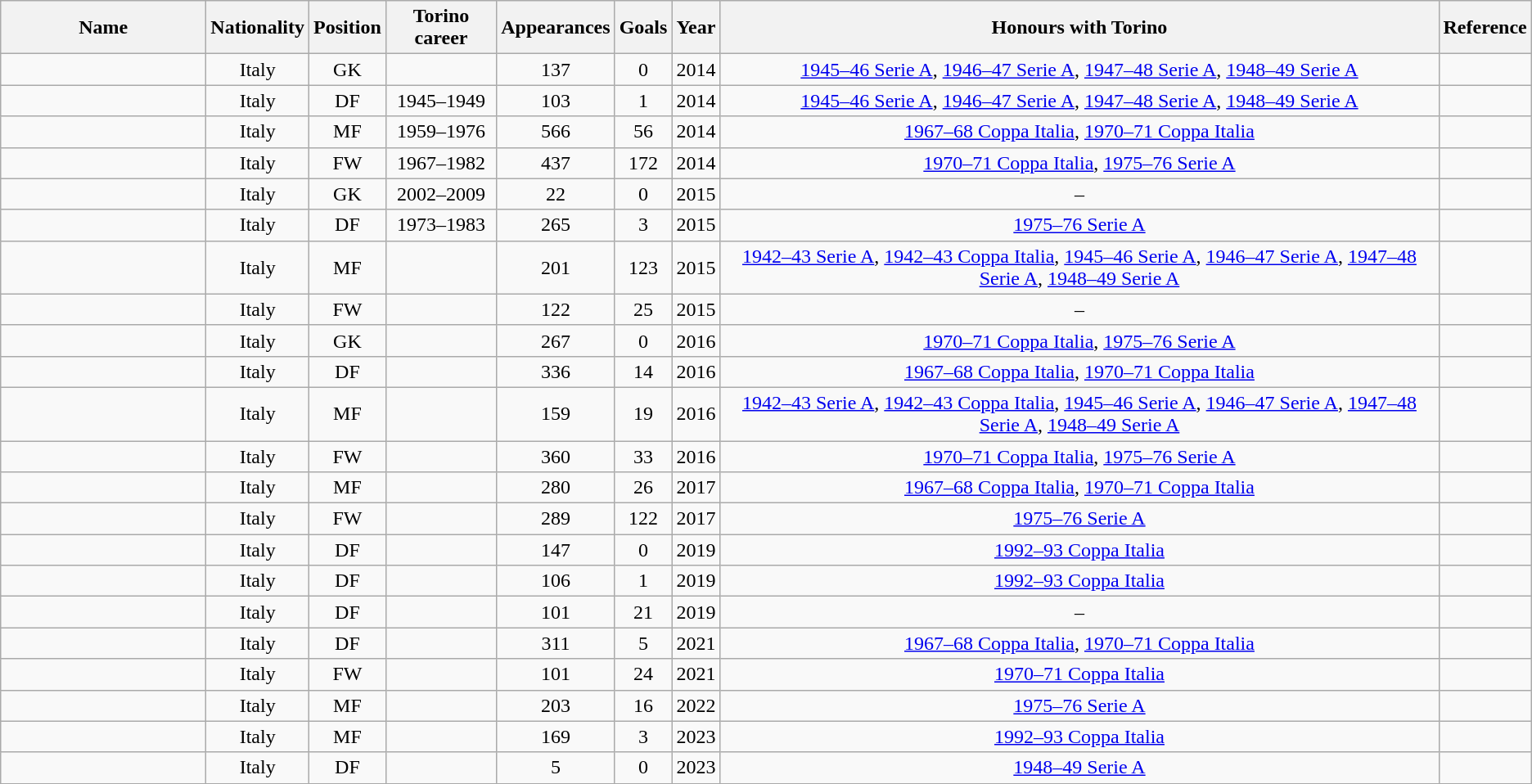<table class="wikitable sortable" style="text-align: center;">
<tr>
<th style="width:10em">Name</th>
<th>Nationality</th>
<th>Position</th>
<th>Torino career</th>
<th>Appearances</th>
<th>Goals</th>
<th>Year</th>
<th>Honours with Torino</th>
<th>Reference</th>
</tr>
<tr>
<td></td>
<td>Italy</td>
<td>GK</td>
<td></td>
<td>137</td>
<td>0</td>
<td>2014</td>
<td><a href='#'>1945–46 Serie A</a>, <a href='#'>1946–47 Serie A</a>, <a href='#'>1947–48 Serie A</a>, <a href='#'>1948–49 Serie A</a></td>
<td></td>
</tr>
<tr>
<td></td>
<td>Italy</td>
<td>DF</td>
<td>1945–1949</td>
<td>103</td>
<td>1</td>
<td>2014</td>
<td><a href='#'>1945–46 Serie A</a>, <a href='#'>1946–47 Serie A</a>, <a href='#'>1947–48 Serie A</a>, <a href='#'>1948–49 Serie A</a></td>
<td></td>
</tr>
<tr>
<td></td>
<td>Italy</td>
<td>MF</td>
<td>1959–1976</td>
<td>566</td>
<td>56</td>
<td>2014</td>
<td><a href='#'>1967–68 Coppa Italia</a>, <a href='#'>1970–71 Coppa Italia</a></td>
<td></td>
</tr>
<tr>
<td></td>
<td>Italy</td>
<td>FW</td>
<td>1967–1982</td>
<td>437</td>
<td>172</td>
<td>2014</td>
<td><a href='#'>1970–71 Coppa Italia</a>, <a href='#'>1975–76 Serie A</a></td>
<td></td>
</tr>
<tr>
<td></td>
<td>Italy</td>
<td>GK</td>
<td>2002–2009</td>
<td>22</td>
<td>0</td>
<td>2015</td>
<td>–</td>
<td></td>
</tr>
<tr>
<td></td>
<td>Italy</td>
<td>DF</td>
<td>1973–1983</td>
<td>265</td>
<td>3</td>
<td>2015</td>
<td><a href='#'>1975–76 Serie A</a></td>
<td></td>
</tr>
<tr>
<td></td>
<td>Italy</td>
<td>MF</td>
<td></td>
<td>201</td>
<td>123</td>
<td>2015</td>
<td><a href='#'>1942–43 Serie A</a>, <a href='#'>1942–43 Coppa Italia</a>, <a href='#'>1945–46 Serie A</a>, <a href='#'>1946–47 Serie A</a>, <a href='#'>1947–48 Serie A</a>, <a href='#'>1948–49 Serie A</a></td>
<td></td>
</tr>
<tr>
<td></td>
<td>Italy</td>
<td>FW</td>
<td></td>
<td>122</td>
<td>25</td>
<td>2015</td>
<td>–</td>
<td></td>
</tr>
<tr>
<td></td>
<td>Italy</td>
<td>GK</td>
<td></td>
<td>267</td>
<td>0</td>
<td>2016</td>
<td><a href='#'>1970–71 Coppa Italia</a>, <a href='#'>1975–76 Serie A</a></td>
<td></td>
</tr>
<tr>
<td></td>
<td>Italy</td>
<td>DF</td>
<td></td>
<td>336</td>
<td>14</td>
<td>2016</td>
<td><a href='#'>1967–68 Coppa Italia</a>, <a href='#'>1970–71 Coppa Italia</a></td>
<td></td>
</tr>
<tr>
<td></td>
<td>Italy</td>
<td>MF</td>
<td></td>
<td>159</td>
<td>19</td>
<td>2016</td>
<td><a href='#'>1942–43 Serie A</a>, <a href='#'>1942–43 Coppa Italia</a>, <a href='#'>1945–46 Serie A</a>, <a href='#'>1946–47 Serie A</a>, <a href='#'>1947–48 Serie A</a>, <a href='#'>1948–49 Serie A</a></td>
<td></td>
</tr>
<tr>
<td></td>
<td>Italy</td>
<td>FW</td>
<td></td>
<td>360</td>
<td>33</td>
<td>2016</td>
<td><a href='#'>1970–71 Coppa Italia</a>, <a href='#'>1975–76 Serie A</a></td>
<td></td>
</tr>
<tr>
<td></td>
<td>Italy</td>
<td>MF</td>
<td></td>
<td>280</td>
<td>26</td>
<td>2017</td>
<td><a href='#'>1967–68 Coppa Italia</a>, <a href='#'>1970–71 Coppa Italia</a></td>
<td></td>
</tr>
<tr>
<td></td>
<td>Italy</td>
<td>FW</td>
<td></td>
<td>289</td>
<td>122</td>
<td>2017</td>
<td><a href='#'>1975–76 Serie A</a></td>
<td></td>
</tr>
<tr>
<td></td>
<td>Italy</td>
<td>DF</td>
<td></td>
<td>147</td>
<td>0</td>
<td>2019</td>
<td><a href='#'>1992–93 Coppa Italia</a></td>
<td></td>
</tr>
<tr>
<td></td>
<td>Italy</td>
<td>DF</td>
<td></td>
<td>106</td>
<td>1</td>
<td>2019</td>
<td><a href='#'>1992–93 Coppa Italia</a></td>
<td></td>
</tr>
<tr>
<td></td>
<td>Italy</td>
<td>DF</td>
<td></td>
<td>101</td>
<td>21</td>
<td>2019</td>
<td>–</td>
<td></td>
</tr>
<tr>
<td></td>
<td>Italy</td>
<td>DF</td>
<td></td>
<td>311</td>
<td>5</td>
<td>2021</td>
<td><a href='#'>1967–68 Coppa Italia</a>, <a href='#'>1970–71 Coppa Italia</a></td>
<td></td>
</tr>
<tr>
<td></td>
<td>Italy</td>
<td>FW</td>
<td></td>
<td>101</td>
<td>24</td>
<td>2021</td>
<td><a href='#'>1970–71 Coppa Italia</a></td>
<td></td>
</tr>
<tr>
<td></td>
<td>Italy</td>
<td>MF</td>
<td></td>
<td>203</td>
<td>16</td>
<td>2022</td>
<td><a href='#'>1975–76 Serie A</a></td>
<td></td>
</tr>
<tr>
<td></td>
<td>Italy</td>
<td>MF</td>
<td></td>
<td>169</td>
<td>3</td>
<td>2023</td>
<td><a href='#'>1992–93 Coppa Italia</a></td>
<td></td>
</tr>
<tr>
<td></td>
<td>Italy</td>
<td>DF</td>
<td></td>
<td>5</td>
<td>0</td>
<td>2023</td>
<td><a href='#'>1948–49 Serie A</a></td>
<td></td>
</tr>
<tr>
</tr>
</table>
